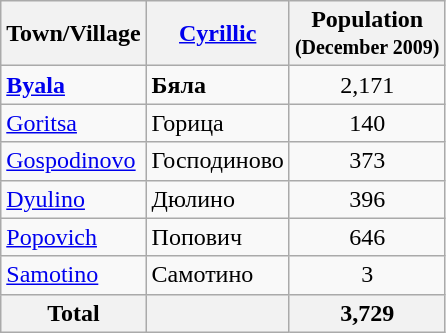<table class="wikitable sortable">
<tr>
<th>Town/Village</th>
<th><a href='#'>Cyrillic</a></th>
<th>Population<br><small>(December 2009)</small></th>
</tr>
<tr>
<td><strong><a href='#'>Byala</a></strong></td>
<td><strong>Бяла</strong></td>
<td align="center">2,171</td>
</tr>
<tr>
<td><a href='#'>Goritsa</a></td>
<td>Горица</td>
<td align="center">140</td>
</tr>
<tr>
<td><a href='#'>Gospodinovo</a></td>
<td>Господиново</td>
<td align="center">373</td>
</tr>
<tr>
<td><a href='#'>Dyulino</a></td>
<td>Дюлино</td>
<td align="center">396</td>
</tr>
<tr>
<td><a href='#'>Popovich</a></td>
<td>Попович</td>
<td align="center">646</td>
</tr>
<tr>
<td><a href='#'>Samotino</a></td>
<td>Самотино</td>
<td align="center">3</td>
</tr>
<tr>
<th>Total</th>
<th></th>
<th align="center">3,729</th>
</tr>
</table>
